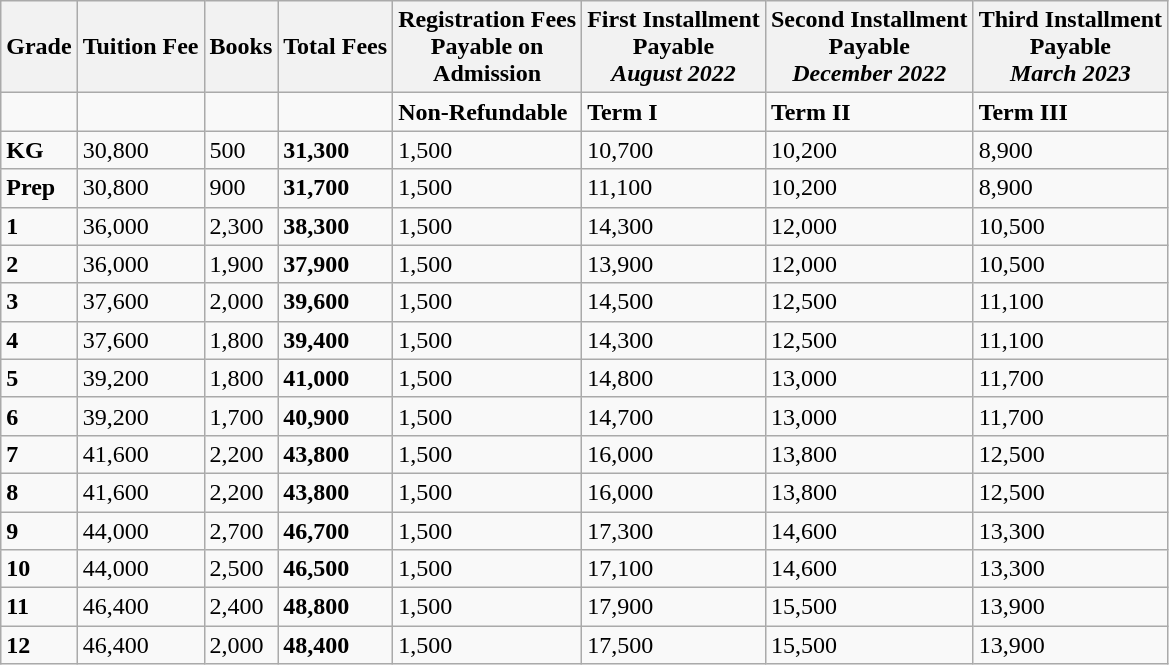<table class="wikitable">
<tr>
<th>Grade</th>
<th>Tuition Fee</th>
<th>Books</th>
<th>Total Fees</th>
<th>Registration Fees<br>Payable on<br>Admission</th>
<th>First Installment<br>Payable<br><em>August 2022</em></th>
<th>Second Installment<br>Payable<br><em>December 2022</em></th>
<th>Third Installment<br>Payable<br><em>March 2023</em></th>
</tr>
<tr>
<td></td>
<td></td>
<td></td>
<td></td>
<td><strong>Non-Refundable</strong></td>
<td><strong>Term I</strong></td>
<td><strong>Term II</strong></td>
<td><strong>Term III</strong></td>
</tr>
<tr>
<td><strong>KG</strong></td>
<td>30,800</td>
<td>500</td>
<td><strong>31,300</strong></td>
<td>1,500</td>
<td>10,700</td>
<td>10,200</td>
<td>8,900</td>
</tr>
<tr>
<td><strong>Prep</strong></td>
<td>30,800</td>
<td>900</td>
<td><strong>31,700</strong></td>
<td>1,500</td>
<td>11,100</td>
<td>10,200</td>
<td>8,900</td>
</tr>
<tr>
<td><strong>1</strong></td>
<td>36,000</td>
<td>2,300</td>
<td><strong>38,300</strong></td>
<td>1,500</td>
<td>14,300</td>
<td>12,000</td>
<td>10,500</td>
</tr>
<tr>
<td><strong>2</strong></td>
<td>36,000</td>
<td>1,900</td>
<td><strong>37,900</strong></td>
<td>1,500</td>
<td>13,900</td>
<td>12,000</td>
<td>10,500</td>
</tr>
<tr>
<td><strong>3</strong></td>
<td>37,600</td>
<td>2,000</td>
<td><strong>39,600</strong></td>
<td>1,500</td>
<td>14,500</td>
<td>12,500</td>
<td>11,100</td>
</tr>
<tr>
<td><strong>4</strong></td>
<td>37,600</td>
<td>1,800</td>
<td><strong>39,400</strong></td>
<td>1,500</td>
<td>14,300</td>
<td>12,500</td>
<td>11,100</td>
</tr>
<tr>
<td><strong>5</strong></td>
<td>39,200</td>
<td>1,800</td>
<td><strong>41,000</strong></td>
<td>1,500</td>
<td>14,800</td>
<td>13,000</td>
<td>11,700</td>
</tr>
<tr>
<td><strong>6</strong></td>
<td>39,200</td>
<td>1,700</td>
<td><strong>40,900</strong></td>
<td>1,500</td>
<td>14,700</td>
<td>13,000</td>
<td>11,700</td>
</tr>
<tr>
<td><strong>7</strong></td>
<td>41,600</td>
<td>2,200</td>
<td><strong>43,800</strong></td>
<td>1,500</td>
<td>16,000</td>
<td>13,800</td>
<td>12,500</td>
</tr>
<tr>
<td><strong>8</strong></td>
<td>41,600</td>
<td>2,200</td>
<td><strong>43,800</strong></td>
<td>1,500</td>
<td>16,000</td>
<td>13,800</td>
<td>12,500</td>
</tr>
<tr>
<td><strong>9</strong></td>
<td>44,000</td>
<td>2,700</td>
<td><strong>46,700</strong></td>
<td>1,500</td>
<td>17,300</td>
<td>14,600</td>
<td>13,300</td>
</tr>
<tr>
<td><strong>10</strong></td>
<td>44,000</td>
<td>2,500</td>
<td><strong>46,500</strong></td>
<td>1,500</td>
<td>17,100</td>
<td>14,600</td>
<td>13,300</td>
</tr>
<tr>
<td><strong>11</strong></td>
<td>46,400</td>
<td>2,400</td>
<td><strong>48,800</strong></td>
<td>1,500</td>
<td>17,900</td>
<td>15,500</td>
<td>13,900</td>
</tr>
<tr>
<td><strong>12</strong></td>
<td>46,400</td>
<td>2,000</td>
<td><strong>48,400</strong></td>
<td>1,500</td>
<td>17,500</td>
<td>15,500</td>
<td>13,900</td>
</tr>
</table>
